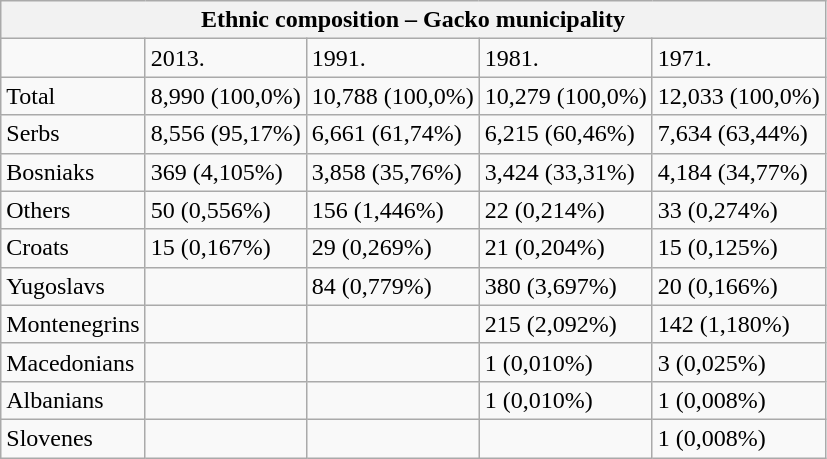<table class="wikitable">
<tr>
<th colspan="8">Ethnic composition – Gacko municipality</th>
</tr>
<tr>
<td></td>
<td>2013.</td>
<td>1991.</td>
<td>1981.</td>
<td>1971.</td>
</tr>
<tr>
<td>Total</td>
<td>8,990 (100,0%)</td>
<td>10,788 (100,0%)</td>
<td>10,279 (100,0%)</td>
<td>12,033 (100,0%)</td>
</tr>
<tr>
<td>Serbs</td>
<td>8,556 (95,17%)</td>
<td>6,661 (61,74%)</td>
<td>6,215 (60,46%)</td>
<td>7,634 (63,44%)</td>
</tr>
<tr>
<td>Bosniaks</td>
<td>369 (4,105%)</td>
<td>3,858 (35,76%)</td>
<td>3,424 (33,31%)</td>
<td>4,184 (34,77%)</td>
</tr>
<tr>
<td>Others</td>
<td>50 (0,556%)</td>
<td>156 (1,446%)</td>
<td>22 (0,214%)</td>
<td>33 (0,274%)</td>
</tr>
<tr>
<td>Croats</td>
<td>15 (0,167%)</td>
<td>29 (0,269%)</td>
<td>21 (0,204%)</td>
<td>15 (0,125%)</td>
</tr>
<tr>
<td>Yugoslavs</td>
<td></td>
<td>84 (0,779%)</td>
<td>380 (3,697%)</td>
<td>20 (0,166%)</td>
</tr>
<tr>
<td>Montenegrins</td>
<td></td>
<td></td>
<td>215 (2,092%)</td>
<td>142 (1,180%)</td>
</tr>
<tr>
<td>Macedonians</td>
<td></td>
<td></td>
<td>1 (0,010%)</td>
<td>3 (0,025%)</td>
</tr>
<tr>
<td>Albanians</td>
<td></td>
<td></td>
<td>1 (0,010%)</td>
<td>1 (0,008%)</td>
</tr>
<tr>
<td>Slovenes</td>
<td></td>
<td></td>
<td></td>
<td>1 (0,008%)</td>
</tr>
</table>
